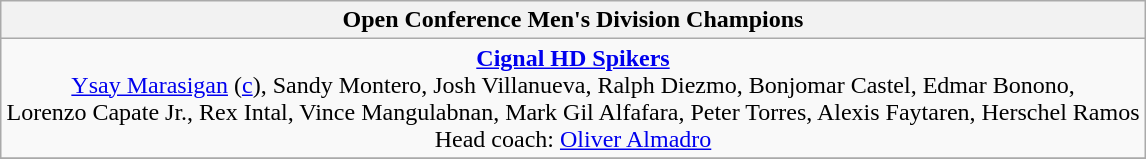<table class=wikitable style="text-align:center; margin:auto">
<tr>
<th>Open Conference Men's Division Champions</th>
</tr>
<tr>
<td><strong><a href='#'>Cignal HD Spikers</a></strong><br><a href='#'>Ysay Marasigan</a> (<a href='#'>c</a>), Sandy Montero, Josh Villanueva, Ralph Diezmo, Bonjomar Castel, Edmar Bonono,<br>Lorenzo Capate Jr., Rex Intal, Vince Mangulabnan, Mark Gil Alfafara, Peter Torres, Alexis Faytaren, Herschel Ramos<br>Head coach: <a href='#'>Oliver Almadro</a></td>
</tr>
<tr>
</tr>
</table>
